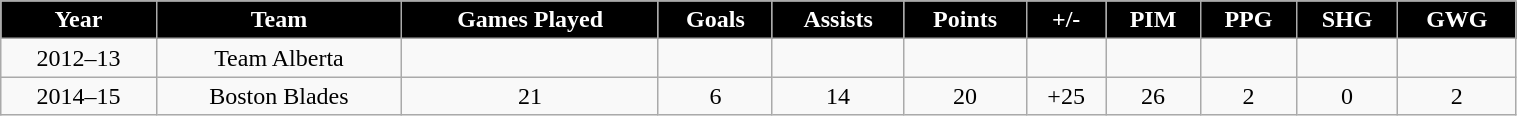<table class="wikitable" width="80%">
<tr align="center"  style="background:black;color:white;">
<td><strong>Year</strong></td>
<td><strong>Team</strong></td>
<td><strong>Games Played</strong></td>
<td><strong>Goals</strong></td>
<td><strong>Assists</strong></td>
<td><strong>Points</strong></td>
<td><strong>+/-</strong></td>
<td><strong>PIM</strong></td>
<td><strong>PPG</strong></td>
<td><strong>SHG</strong></td>
<td><strong>GWG</strong></td>
</tr>
<tr align="center" bgcolor="">
<td>2012–13</td>
<td>Team Alberta</td>
<td></td>
<td></td>
<td></td>
<td></td>
<td></td>
<td></td>
<td></td>
<td></td>
<td></td>
</tr>
<tr align="center" bgcolor="">
<td>2014–15</td>
<td>Boston Blades</td>
<td>21</td>
<td>6</td>
<td>14</td>
<td>20</td>
<td>+25</td>
<td>26</td>
<td>2</td>
<td>0</td>
<td>2</td>
</tr>
</table>
